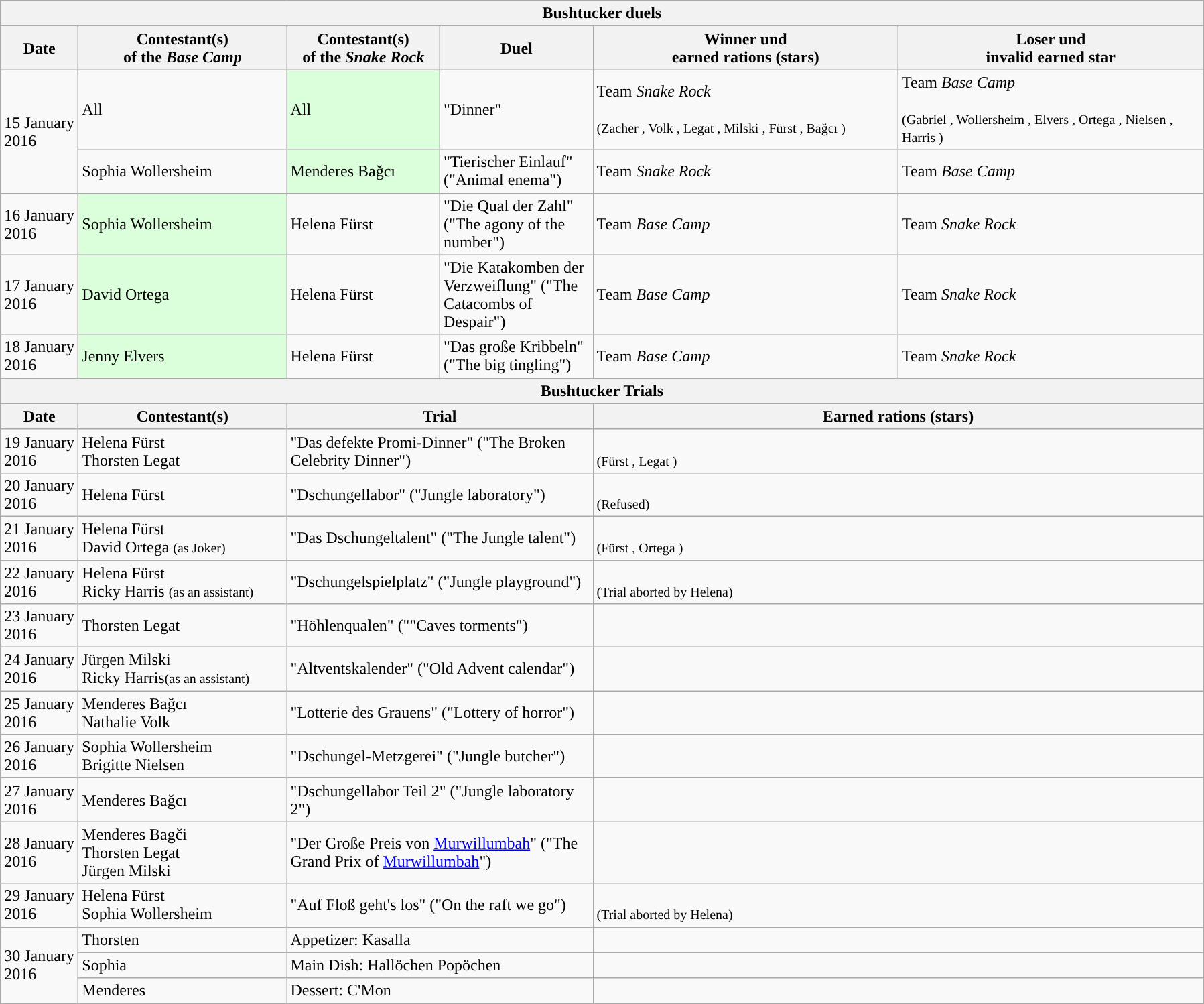<table class="wikitable zebra ">
<tr>
<th colspan="6">Bushtucker duels</th>
</tr>
<tr class="hintergrundfarbe5">
<th width="70">Date</th>
<th width="145">Contestant(s) <br> of the <em>Base Camp</em></th>
<th width="145">Contestant(s) <br> of the <em>Snake Rock</em></th>
<th width="145">Duel</th>
<th width="200">Winner und <br> earned rations (stars)</th>
<th width="200">Loser und <br> invalid earned star</th>
</tr>
<tr>
<td rowspan="2">15 January 2016</td>
<td>All</td>
<td style="background-color: #DBFFDB">All</td>
<td>"Dinner"</td>
<td>Team <em>Snake Rock</em> <br>  <br> <small>(Zacher , Volk , Legat , Milski , Fürst , Bağcı )</small></td>
<td>Team <em>Base Camp</em> <br>  <br> <small>(Gabriel , Wollersheim , Elvers , Ortega , Nielsen , Harris )</small></td>
</tr>
<tr>
<td>Sophia Wollersheim</td>
<td style="background-color: #DBFFDB">Menderes Bağcı</td>
<td>"Tierischer Einlauf" ("Animal enema")</td>
<td>Team <em>Snake Rock</em> <br> </td>
<td>Team <em>Base Camp</em> <br> </td>
</tr>
<tr>
<td>16 January 2016</td>
<td style="background-color: #DBFFDB">Sophia Wollersheim</td>
<td>Helena Fürst</td>
<td>"Die Qual der Zahl" ("The agony of the number")</td>
<td>Team <em>Base Camp</em> <br> </td>
<td>Team <em>Snake Rock</em> <br> </td>
</tr>
<tr>
<td>17 January 2016</td>
<td style="background-color: #DBFFDB">David Ortega</td>
<td>Helena Fürst</td>
<td>"Die Katakomben der Verzweiflung" ("The Catacombs of Despair")</td>
<td>Team <em>Base Camp</em> <br> </td>
<td>Team <em>Snake Rock</em> <br> </td>
</tr>
<tr>
<td>18 January 2016</td>
<td style="background-color: #DBFFDB">Jenny Elvers</td>
<td>Helena Fürst</td>
<td>"Das große Kribbeln" ("The big tingling")</td>
<td>Team <em>Base Camp</em> <br> </td>
<td>Team <em>Snake Rock</em> <br> </td>
</tr>
<tr>
<th colspan="6">Bushtucker Trials</th>
</tr>
<tr class="hintergrundfarbe5">
<th width="70">Date</th>
<th width="200">Contestant(s)</th>
<th colspan="2" width="200">Trial</th>
<th colspan="2" width="600">Earned rations (stars)</th>
</tr>
<tr>
<td>19 January 2016</td>
<td>Helena Fürst <br> Thorsten Legat</td>
<td colspan="2">"Das defekte Promi-Dinner" ("The Broken Celebrity Dinner")</td>
<td colspan="2"> <br> <small>(Fürst , Legat )</small></td>
</tr>
<tr>
<td>20 January 2016</td>
<td>Helena Fürst</td>
<td colspan="2">"Dschungellabor" ("Jungle laboratory")</td>
<td colspan="2"> <br> <small>(Refused)</small></td>
</tr>
<tr>
<td>21 January 2016</td>
<td>Helena Fürst <br> David Ortega <small>(as Joker)</small></td>
<td colspan="2">"Das Dschungeltalent" ("The Jungle talent")</td>
<td colspan="2"> <br> <small>(Fürst , Ortega )</small></td>
</tr>
<tr>
<td>22 January 2016</td>
<td>Helena Fürst <br> Ricky Harris <small>(as an assistant)</small></td>
<td colspan="2">"Dschungelspielplatz" ("Jungle playground")</td>
<td colspan="2"> <br> <small>(Trial aborted by Helena)</small></td>
</tr>
<tr>
<td>23 January 2016</td>
<td>Thorsten Legat</td>
<td colspan="2">"Höhlenqualen" (""Caves torments")</td>
<td colspan="2"></td>
</tr>
<tr>
<td>24 January 2016</td>
<td>Jürgen Milski <br> Ricky Harris<small>(as an assistant)</small></td>
<td colspan="2">"Altventskalender" ("Old Advent calendar")</td>
<td colspan="2"></td>
</tr>
<tr>
<td>25 January 2016</td>
<td>Menderes Bağcı <br> Nathalie Volk</td>
<td colspan="2">"Lotterie des Grauens" ("Lottery of horror")</td>
<td colspan="2"></td>
</tr>
<tr>
<td>26 January 2016</td>
<td>Sophia Wollersheim <br> Brigitte Nielsen</td>
<td colspan="2">"Dschungel-Metzgerei" ("Jungle butcher")</td>
<td colspan="2"></td>
</tr>
<tr>
<td>27 January 2016</td>
<td>Menderes Bağcı</td>
<td colspan="2">"Dschungellabor Teil 2" ("Jungle laboratory 2")</td>
<td colspan="2"></td>
</tr>
<tr>
<td>28 January 2016</td>
<td>Menderes Bagči <br> Thorsten Legat <br> Jürgen Milski</td>
<td colspan="2">"Der Große Preis von <a href='#'>Murwillumbah</a>" ("The Grand Prix of <a href='#'>Murwillumbah</a>")</td>
<td colspan="2"></td>
</tr>
<tr>
<td>29 January 2016</td>
<td>Helena Fürst <br> Sophia Wollersheim</td>
<td colspan="2">"Auf Floß geht's los" ("On the raft we go")</td>
<td colspan="2"> <br> <small>(Trial aborted by Helena)</small></td>
</tr>
<tr>
<td rowspan="3">30 January 2016</td>
<td>Thorsten</td>
<td colspan="2">Appetizer: Kasalla</td>
<td colspan="2"></td>
</tr>
<tr>
<td>Sophia</td>
<td colspan="2">Main Dish: Hallöchen Popöchen</td>
<td colspan="2"></td>
</tr>
<tr>
<td>Menderes</td>
<td colspan="2">Dessert: C'Mon</td>
<td colspan="2"></td>
</tr>
<tr>
</tr>
</table>
